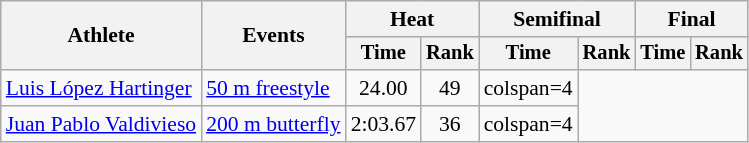<table class=wikitable style="font-size:90%">
<tr>
<th rowspan="2">Athlete</th>
<th rowspan="2">Events</th>
<th colspan="2">Heat</th>
<th colspan="2">Semifinal</th>
<th colspan="2">Final</th>
</tr>
<tr style="font-size:95%">
<th>Time</th>
<th>Rank</th>
<th>Time</th>
<th>Rank</th>
<th>Time</th>
<th>Rank</th>
</tr>
<tr align=center>
<td align=left><a href='#'>Luis López Hartinger</a></td>
<td align=left><a href='#'>50 m freestyle</a></td>
<td>24.00</td>
<td>49</td>
<td>colspan=4 </td>
</tr>
<tr align=center>
<td align=left><a href='#'>Juan Pablo Valdivieso</a></td>
<td align=left><a href='#'>200 m butterfly</a></td>
<td>2:03.67</td>
<td>36</td>
<td>colspan=4 </td>
</tr>
</table>
